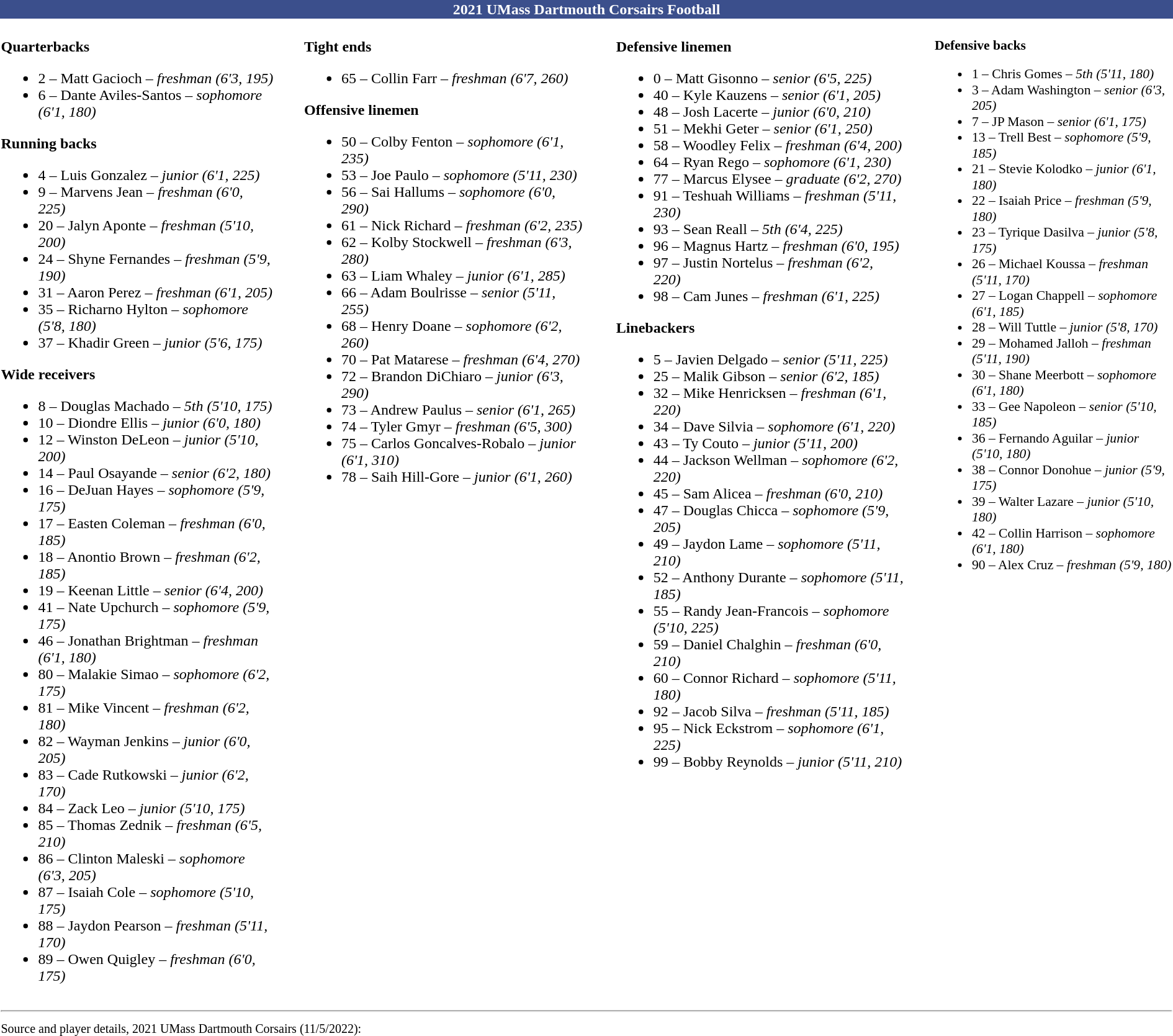<table class="toccolours" style="text-align: left;">
<tr>
<td colspan=11 style="color:#FFFFFF;background:#3B4F8C; text-align: center"><strong>2021 UMass Dartmouth Corsairs Football</strong></td>
</tr>
<tr>
<td valign="top"><br><strong>Quarterbacks</strong><ul><li>2 – Matt Gacioch – <em>freshman (6'3, 195)</em></li><li>6 – Dante Aviles-Santos – <em>sophomore (6'1, 180)</em></li></ul><strong>Running backs</strong><ul><li>4 – Luis Gonzalez – <em>junior (6'1, 225)</em></li><li>9 – Marvens Jean – <em>freshman (6'0, 225)</em></li><li>20 – Jalyn Aponte – <em>freshman (5'10, 200)</em></li><li>24 – Shyne Fernandes – <em>freshman (5'9, 190)</em></li><li>31 – Aaron Perez – <em>freshman (6'1, 205)</em></li><li>35 – Richarno Hylton – <em>sophomore (5'8, 180)</em></li><li>37 – Khadir Green – <em>junior (5'6, 175)</em></li></ul><strong>Wide receivers</strong><ul><li>8 – Douglas Machado – <em>5th (5'10, 175)</em></li><li>10 – Diondre Ellis – <em>junior (6'0, 180)</em></li><li>12 – Winston DeLeon – <em>junior (5'10, 200)</em></li><li>14 – Paul Osayande – <em>senior (6'2, 180)</em></li><li>16 – DeJuan Hayes – <em>sophomore (5'9, 175)</em></li><li>17 – Easten Coleman – <em>freshman (6'0, 185)</em></li><li>18 – Anontio Brown – <em>freshman (6'2, 185)</em></li><li>19 – Keenan Little – <em>senior (6'4, 200)</em></li><li>41 – Nate Upchurch – <em>sophomore (5'9, 175)</em></li><li>46 – Jonathan Brightman – <em>freshman (6'1, 180)</em></li><li>80 – Malakie Simao – <em>sophomore (6'2, 175)</em></li><li>81 – Mike Vincent – <em>freshman (6'2, 180)</em></li><li>82 – Wayman Jenkins – <em>junior (6'0, 205)</em></li><li>83 – Cade Rutkowski – <em>junior (6'2, 170)</em></li><li>84 – Zack Leo – <em>junior (5'10, 175)</em></li><li>85 – Thomas Zednik – <em>freshman (6'5, 210)</em></li><li>86 – Clinton Maleski – <em>sophomore (6'3, 205)</em></li><li>87 – Isaiah Cole – <em>sophomore (5'10, 175)</em></li><li>88 – Jaydon Pearson – <em>freshman (5'11, 170)</em></li><li>89 – Owen Quigley – <em>freshman (6'0, 175)</em></li></ul></td>
<td width="25"> </td>
<td valign="top"><br><strong>Tight ends</strong><ul><li>65 – Collin Farr – <em>freshman (6'7, 260)</em></li></ul><strong>Offensive linemen</strong><ul><li>50 – Colby Fenton – <em>sophomore (6'1, 235)</em></li><li>53 – Joe Paulo – <em>sophomore (5'11, 230)</em></li><li>56 – Sai Hallums – <em>sophomore (6'0, 290)</em></li><li>61 – Nick Richard – <em>freshman (6'2, 235)</em></li><li>62 – Kolby Stockwell – <em>freshman (6'3, 280)</em></li><li>63 – Liam Whaley – <em>junior (6'1, 285)</em></li><li>66 – Adam Boulrisse – <em>senior (5'11, 255)</em></li><li>68 – Henry Doane – <em>sophomore (6'2, 260)</em></li><li>70 – Pat Matarese – <em>freshman (6'4, 270)</em></li><li>72 – Brandon DiChiaro – <em>junior (6'3, 290)</em></li><li>73 – Andrew Paulus – <em>senior (6'1, 265)</em></li><li>74 – Tyler Gmyr – <em>freshman (6'5, 300)</em></li><li>75 – Carlos Goncalves-Robalo – <em>junior (6'1, 310)</em></li><li>78 – Saih Hill-Gore – <em>junior (6'1, 260)</em></li></ul></td>
<td width="25"> </td>
<td valign="top"><br><strong>Defensive linemen</strong><ul><li>0 – Matt Gisonno – <em>senior (6'5, 225)</em></li><li>40 – Kyle Kauzens – <em>senior (6'1, 205)</em></li><li>48 – Josh Lacerte – <em>junior (6'0, 210)</em></li><li>51 – Mekhi Geter – <em>senior (6'1, 250)</em></li><li>58 – Woodley Felix – <em>freshman (6'4, 200)</em></li><li>64 – Ryan Rego – <em>sophomore (6'1, 230)</em></li><li>77 – Marcus Elysee – <em>graduate (6'2, 270)</em></li><li>91 – Teshuah Williams – <em>freshman (5'11, 230)</em></li><li>93 – Sean Reall – <em>5th (6'4, 225)</em></li><li>96 – Magnus Hartz – <em>freshman (6'0, 195)</em></li><li>97 – Justin Nortelus – <em>freshman (6'2, 220)</em></li><li>98 – Cam Junes – <em>freshman (6'1, 225)</em></li></ul><strong>Linebackers</strong><ul><li>5 – Javien Delgado – <em>senior (5'11, 225)</em></li><li>25 – Malik Gibson – <em>senior (6'2, 185)</em></li><li>32 – Mike Henricksen – <em>freshman (6'1, 220)</em></li><li>34 – Dave Silvia – <em>sophomore (6'1, 220)</em></li><li>43 – Ty Couto – <em>junior (5'11, 200)</em></li><li>44 – Jackson Wellman – <em>sophomore (6'2, 220)</em></li><li>45 – Sam Alicea – <em>freshman (6'0, 210)</em></li><li>47 – Douglas Chicca – <em>sophomore (5'9, 205)</em></li><li>49 – Jaydon Lame – <em>sophomore (5'11, 210)</em></li><li>52 – Anthony Durante – <em>sophomore (5'11, 185)</em></li><li>55 – Randy Jean-Francois – <em>sophomore (5'10, 225)</em></li><li>59 – Daniel Chalghin – <em>freshman (6'0, 210)</em></li><li>60 – Connor Richard – <em>sophomore (5'11, 180)</em></li><li>92 – Jacob Silva – <em>freshman (5'11, 185)</em></li><li>95 – Nick Eckstrom – <em>sophomore (6'1, 225)</em></li><li>99 – Bobby Reynolds – <em>junior (5'11, 210)</em></li></ul></td>
<td width="25"> </td>
<td style="font-size:90%; vertical-align:top;"><br><strong>Defensive backs</strong><ul><li>1 – Chris Gomes – <em>5th (5'11, 180)</em></li><li>3 – Adam Washington – <em>senior (6'3, 205)</em></li><li>7 – JP Mason – <em>senior (6'1, 175)</em></li><li>13 – Trell Best – <em>sophomore (5'9, 185)</em></li><li>21 – Stevie Kolodko – <em>junior (6'1, 180)</em></li><li>22 – Isaiah Price – <em>freshman (5'9, 180)</em></li><li>23 – Tyrique Dasilva – <em>junior (5'8, 175)</em></li><li>26 – Michael Koussa – <em>freshman (5'11, 170)</em></li><li>27 – Logan Chappell – <em>sophomore (6'1, 185)</em></li><li>28 – Will Tuttle – <em>junior (5'8, 170)</em></li><li>29 – Mohamed Jalloh – <em>freshman (5'11, 190)</em></li><li>30 – Shane Meerbott – <em>sophomore (6'1, 180)</em></li><li>33 – Gee Napoleon – <em>senior (5'10, 185)</em></li><li>36 – Fernando Aguilar – <em>junior (5'10, 180)</em></li><li>38 – Connor Donohue – <em>junior (5'9, 175)</em></li><li>39 – Walter Lazare – <em>junior (5'10, 180)</em></li><li>42 – Collin Harrison – <em>sophomore (6'1, 180)</em></li><li>90 – Alex Cruz – <em>freshman (5'9, 180)</em></li></ul></td>
</tr>
<tr>
<td colspan="7"><hr><small>Source and player details, 2021 UMass Dartmouth Corsairs (11/5/2022):</small></td>
</tr>
</table>
